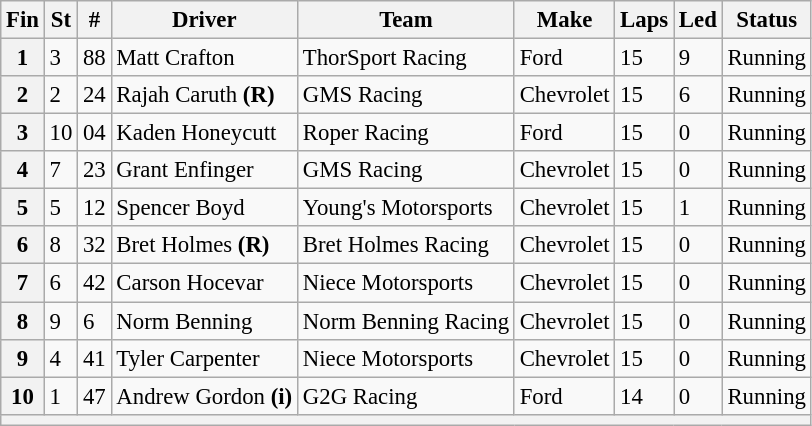<table class="wikitable" style="font-size:95%">
<tr>
<th>Fin</th>
<th>St</th>
<th>#</th>
<th>Driver</th>
<th>Team</th>
<th>Make</th>
<th>Laps</th>
<th>Led</th>
<th>Status</th>
</tr>
<tr>
<th>1</th>
<td>3</td>
<td>88</td>
<td>Matt Crafton</td>
<td>ThorSport Racing</td>
<td>Ford</td>
<td>15</td>
<td>9</td>
<td>Running</td>
</tr>
<tr>
<th>2</th>
<td>2</td>
<td>24</td>
<td>Rajah Caruth <strong>(R)</strong></td>
<td>GMS Racing</td>
<td>Chevrolet</td>
<td>15</td>
<td>6</td>
<td>Running</td>
</tr>
<tr>
<th>3</th>
<td>10</td>
<td>04</td>
<td>Kaden Honeycutt</td>
<td>Roper Racing</td>
<td>Ford</td>
<td>15</td>
<td>0</td>
<td>Running</td>
</tr>
<tr>
<th>4</th>
<td>7</td>
<td>23</td>
<td>Grant Enfinger</td>
<td>GMS Racing</td>
<td>Chevrolet</td>
<td>15</td>
<td>0</td>
<td>Running</td>
</tr>
<tr>
<th>5</th>
<td>5</td>
<td>12</td>
<td>Spencer Boyd</td>
<td>Young's Motorsports</td>
<td>Chevrolet</td>
<td>15</td>
<td>1</td>
<td>Running</td>
</tr>
<tr>
<th>6</th>
<td>8</td>
<td>32</td>
<td>Bret Holmes <strong>(R)</strong></td>
<td>Bret Holmes Racing</td>
<td>Chevrolet</td>
<td>15</td>
<td>0</td>
<td>Running</td>
</tr>
<tr>
<th>7</th>
<td>6</td>
<td>42</td>
<td>Carson Hocevar</td>
<td>Niece Motorsports</td>
<td>Chevrolet</td>
<td>15</td>
<td>0</td>
<td>Running</td>
</tr>
<tr>
<th>8</th>
<td>9</td>
<td>6</td>
<td>Norm Benning</td>
<td>Norm Benning Racing</td>
<td>Chevrolet</td>
<td>15</td>
<td>0</td>
<td>Running</td>
</tr>
<tr>
<th>9</th>
<td>4</td>
<td>41</td>
<td>Tyler Carpenter</td>
<td>Niece Motorsports</td>
<td>Chevrolet</td>
<td>15</td>
<td>0</td>
<td>Running</td>
</tr>
<tr>
<th>10</th>
<td>1</td>
<td>47</td>
<td>Andrew Gordon <strong>(i)</strong></td>
<td>G2G Racing</td>
<td>Ford</td>
<td>14</td>
<td>0</td>
<td>Running</td>
</tr>
<tr>
<th colspan="9"></th>
</tr>
</table>
